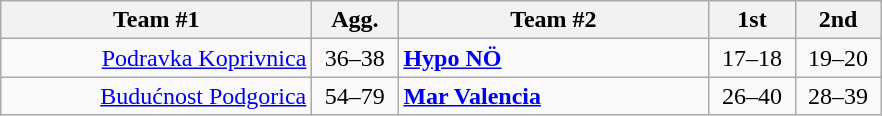<table class=wikitable style="text-align:center">
<tr>
<th width=200>Team #1</th>
<th width=50>Agg.</th>
<th width=200>Team #2</th>
<th width=50>1st</th>
<th width=50>2nd</th>
</tr>
<tr>
<td align=right><a href='#'>Podravka Koprivnica</a> </td>
<td>36–38</td>
<td align=left> <strong><a href='#'>Hypo NÖ</a></strong></td>
<td align=center>17–18</td>
<td align=center>19–20</td>
</tr>
<tr>
<td align=right><a href='#'>Budućnost Podgorica</a> </td>
<td>54–79</td>
<td align=left> <strong><a href='#'>Mar Valencia</a></strong></td>
<td align=center>26–40</td>
<td align=center>28–39</td>
</tr>
</table>
